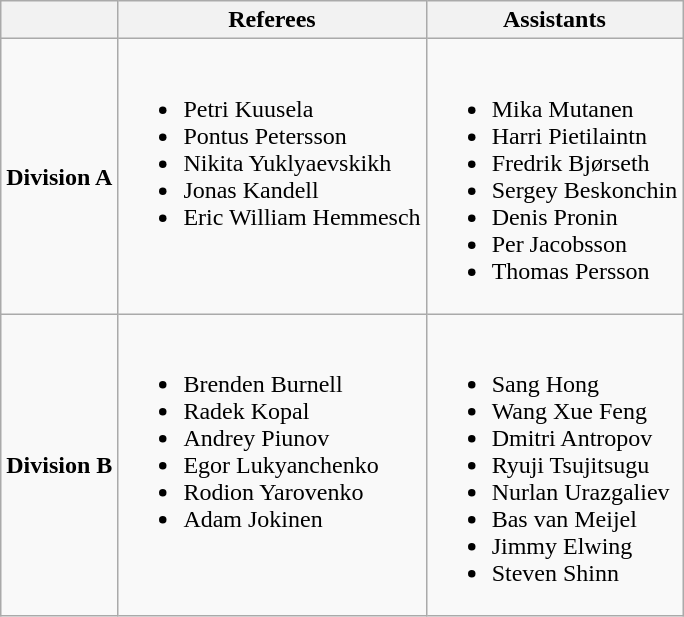<table class="wikitable">
<tr>
<th></th>
<th>Referees</th>
<th>Assistants</th>
</tr>
<tr>
<td><strong>Division A</strong></td>
<td valign=top><br><ul><li> Petri Kuusela</li><li> Pontus Petersson</li><li> Nikita Yuklyaevskikh</li><li> Jonas Kandell</li><li> Eric William Hemmesch</li></ul></td>
<td valign=top><br><ul><li> Mika Mutanen</li><li> Harri Pietilaintn</li><li> Fredrik Bjørseth</li><li> Sergey Beskonchin</li><li> Denis Pronin</li><li> Per Jacobsson</li><li> Thomas Persson</li></ul></td>
</tr>
<tr>
<td><strong>Division B</strong></td>
<td valign=top><br><ul><li> Brenden Burnell</li><li> Radek Kopal</li><li> Andrey Piunov</li><li> Egor Lukyanchenko</li><li> Rodion Yarovenko</li><li> Adam Jokinen</li></ul></td>
<td valign=top><br><ul><li> Sang Hong</li><li> Wang Xue Feng</li><li> Dmitri Antropov</li><li> Ryuji Tsujitsugu</li><li> Nurlan Urazgaliev</li><li> Bas van Meijel</li><li> Jimmy Elwing</li><li> Steven Shinn</li></ul></td>
</tr>
</table>
